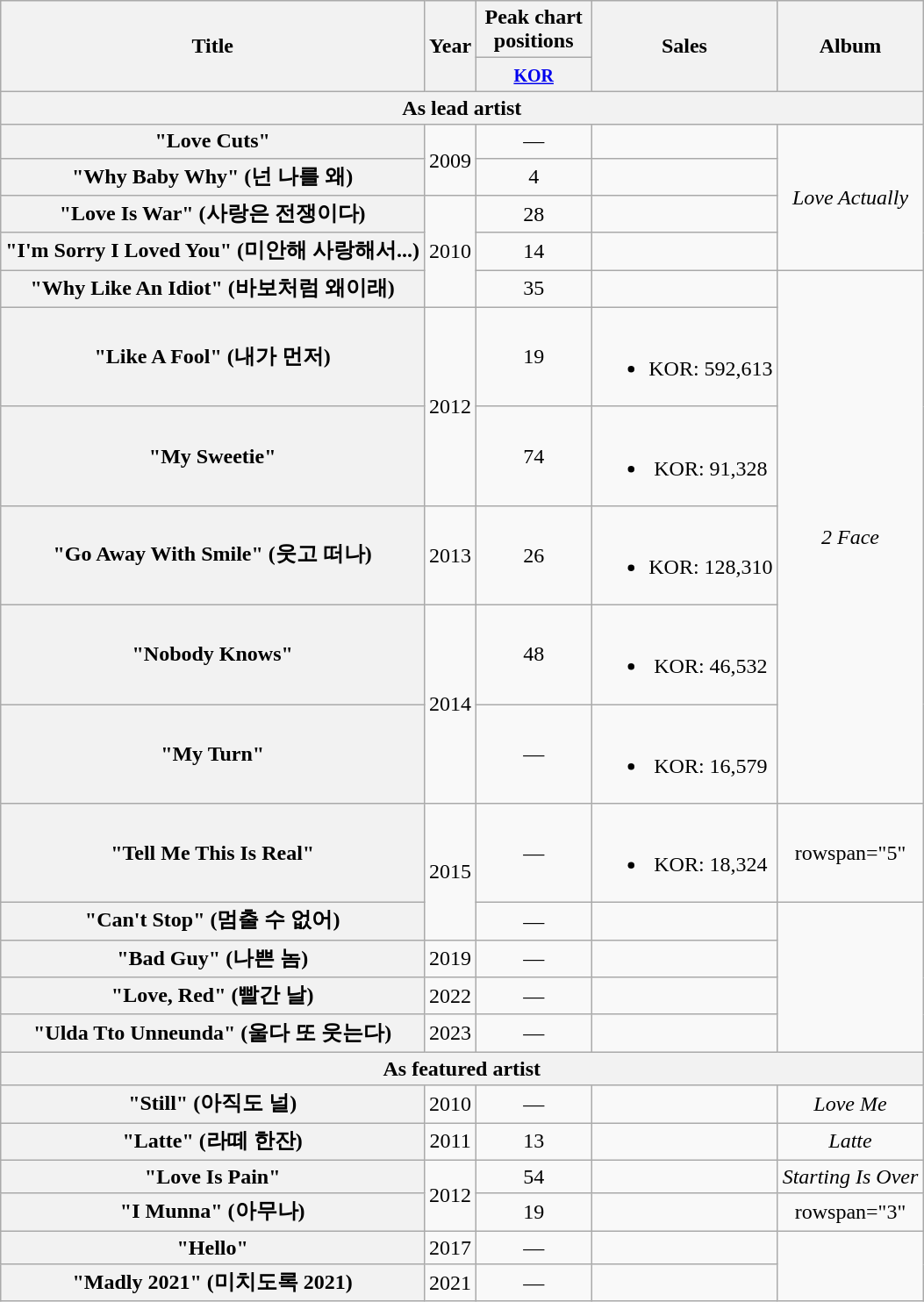<table class="wikitable plainrowheaders" style="text-align:center;">
<tr>
<th scope="col" rowspan="2">Title</th>
<th scope="col" rowspan="2">Year</th>
<th scope="col" colspan="1" style="width:5em;">Peak chart positions</th>
<th scope="col" rowspan="2">Sales</th>
<th scope="col" rowspan="2">Album</th>
</tr>
<tr>
<th><small><a href='#'>KOR</a></small><br></th>
</tr>
<tr>
<th colspan="5">As lead artist</th>
</tr>
<tr>
<th scope="row">"Love Cuts" </th>
<td rowspan="2">2009</td>
<td>—</td>
<td></td>
<td rowspan="4"><em>Love Actually</em></td>
</tr>
<tr>
<th scope="row">"Why Baby Why" (넌 나를 왜) </th>
<td>4</td>
<td></td>
</tr>
<tr>
<th scope="row">"Love Is War" (사랑은 전쟁이다) </th>
<td rowspan="3">2010</td>
<td>28</td>
<td></td>
</tr>
<tr>
<th scope="row">"I'm Sorry I Loved You" (미안해 사랑해서...) </th>
<td>14</td>
<td></td>
</tr>
<tr>
<th scope="row">"Why Like An Idiot" (바보처럼 왜이래) </th>
<td>35</td>
<td></td>
<td rowspan="6"><em>2 Face</em></td>
</tr>
<tr>
<th scope="row">"Like A Fool" (내가 먼저) </th>
<td rowspan="2">2012</td>
<td>19</td>
<td><br><ul><li>KOR: 592,613</li></ul></td>
</tr>
<tr>
<th scope="row">"My Sweetie"</th>
<td>74</td>
<td><br><ul><li>KOR: 91,328</li></ul></td>
</tr>
<tr>
<th scope="row">"Go Away With Smile" (웃고 떠나) </th>
<td>2013</td>
<td>26</td>
<td><br><ul><li>KOR: 128,310</li></ul></td>
</tr>
<tr>
<th scope="row">"Nobody Knows"</th>
<td rowspan="2">2014</td>
<td>48</td>
<td><br><ul><li>KOR: 46,532</li></ul></td>
</tr>
<tr>
<th scope="row">"My Turn"</th>
<td>—</td>
<td><br><ul><li>KOR: 16,579</li></ul></td>
</tr>
<tr>
<th scope="row">"Tell Me This Is Real"</th>
<td rowspan="2">2015</td>
<td>—</td>
<td><br><ul><li>KOR: 18,324</li></ul></td>
<td>rowspan="5" </td>
</tr>
<tr>
<th scope="row">"Can't Stop" (멈출 수 없어)</th>
<td>—</td>
<td></td>
</tr>
<tr>
<th scope="row">"Bad Guy" (나쁜 놈)</th>
<td>2019</td>
<td>—</td>
<td></td>
</tr>
<tr>
<th scope="row">"Love, Red" (빨간 날) </th>
<td>2022</td>
<td>—</td>
<td></td>
</tr>
<tr>
<th scope="row">"Ulda Tto Unneunda" (울다 또 웃는다)</th>
<td>2023</td>
<td>—</td>
<td></td>
</tr>
<tr>
<th colspan="5">As featured artist</th>
</tr>
<tr>
<th scope="row">"Still" (아직도 널) </th>
<td>2010</td>
<td>—</td>
<td></td>
<td><em>Love Me</em></td>
</tr>
<tr>
<th scope="row">"Latte" (라떼 한잔) </th>
<td>2011</td>
<td>13</td>
<td></td>
<td><em>Latte</em></td>
</tr>
<tr>
<th scope="row">"Love Is Pain" </th>
<td rowspan="2">2012</td>
<td>54</td>
<td></td>
<td><em>Starting Is Over</em></td>
</tr>
<tr>
<th scope="row">"I Munna" (아무나) </th>
<td>19</td>
<td></td>
<td>rowspan="3" </td>
</tr>
<tr>
<th scope="row">"Hello" </th>
<td>2017</td>
<td>—</td>
<td></td>
</tr>
<tr>
<th scope="row">"Madly 2021" (미치도록 2021) </th>
<td>2021</td>
<td>—</td>
<td></td>
</tr>
</table>
